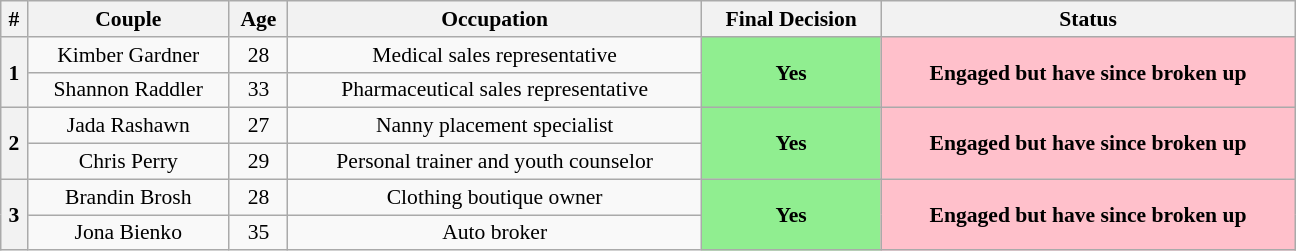<table class="wikitable plainrowheaders" style="text-align:center; font-size:90%; width:60em;">
<tr>
<th>#</th>
<th>Couple</th>
<th>Age</th>
<th>Occupation</th>
<th>Final Decision</th>
<th>Status</th>
</tr>
<tr>
<th rowspan=2>1</th>
<td>Kimber Gardner</td>
<td>28</td>
<td>Medical sales representative</td>
<th rowspan=2 style="background:lightgreen;">Yes</th>
<th rowspan=2 style="background:pink;">Engaged but have since broken up</th>
</tr>
<tr>
<td>Shannon Raddler</td>
<td>33</td>
<td>Pharmaceutical sales representative</td>
</tr>
<tr>
<th rowspan=2>2</th>
<td>Jada Rashawn</td>
<td>27</td>
<td>Nanny placement specialist</td>
<th rowspan=2 style="background:lightgreen;">Yes</th>
<th rowspan=2 style="background:pink;">Engaged but have since broken up</th>
</tr>
<tr>
<td>Chris Perry</td>
<td>29</td>
<td>Personal trainer and youth counselor</td>
</tr>
<tr>
<th rowspan=2>3</th>
<td>Brandin Brosh</td>
<td>28</td>
<td>Clothing boutique owner</td>
<th rowspan=2 style="background:lightgreen;">Yes</th>
<th rowspan=2 style="background:pink;">Engaged but have since broken up</th>
</tr>
<tr>
<td>Jona Bienko</td>
<td>35</td>
<td>Auto broker</td>
</tr>
</table>
